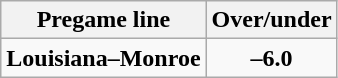<table class="wikitable" style="margin-right: auto; margin-right: auto; border: none;">
<tr align="center">
<th style=>Pregame line</th>
<th style=>Over/under</th>
</tr>
<tr align="center">
<td><strong>Louisiana–Monroe</strong></td>
<td><strong>–6.0</strong></td>
</tr>
</table>
